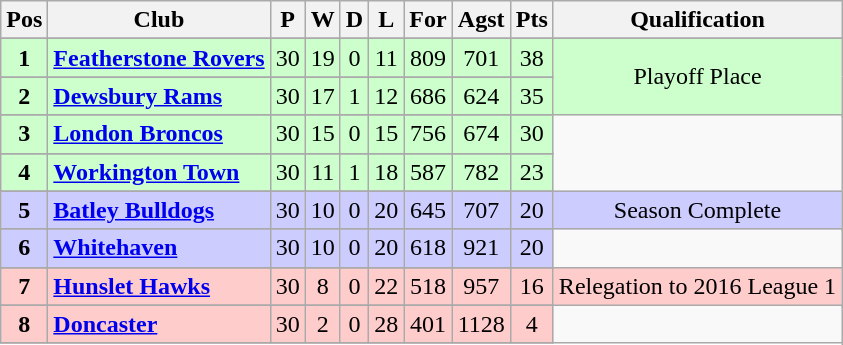<table class="wikitable" style="text-align:center;">
<tr>
<th><strong>Pos</strong></th>
<th><strong>Club</strong></th>
<th><strong>P</strong></th>
<th><strong>W</strong></th>
<th><strong>D</strong></th>
<th><strong>L</strong></th>
<th><strong>For</strong></th>
<th><strong>Agst</strong></th>
<th><strong>Pts</strong></th>
<th><strong>Qualification</strong></th>
</tr>
<tr --->
</tr>
<tr align=center style="background:#ccffcc;">
<td><strong>1</strong></td>
<td style="text-align:left;"> <strong><a href='#'>Featherstone Rovers</a></strong></td>
<td>30</td>
<td>19</td>
<td>0</td>
<td>11</td>
<td>809</td>
<td>701</td>
<td>38</td>
<td rowspan=4>Playoff Place</td>
</tr>
<tr --->
</tr>
<tr align=center style="background:#ccffcc;">
<td><strong>2</strong></td>
<td style="text-align:left;"> <strong><a href='#'>Dewsbury Rams</a></strong></td>
<td>30</td>
<td>17</td>
<td>1</td>
<td>12</td>
<td>686</td>
<td>624</td>
<td>35</td>
</tr>
<tr --->
</tr>
<tr align=center style="background:#ccffcc;">
<td><strong>3</strong></td>
<td style="text-align:left;"> <strong><a href='#'>London Broncos</a></strong></td>
<td>30</td>
<td>15</td>
<td>0</td>
<td>15</td>
<td>756</td>
<td>674</td>
<td>30</td>
</tr>
<tr --->
</tr>
<tr align=center style="background:#ccffcc;">
<td><strong>4</strong></td>
<td style="text-align:left;"> <strong><a href='#'>Workington Town</a></strong></td>
<td>30</td>
<td>11</td>
<td>1</td>
<td>18</td>
<td>587</td>
<td>782</td>
<td>23</td>
</tr>
<tr --->
</tr>
<tr align=center style="background:#ccccff;">
<td><strong>5</strong></td>
<td style="text-align:left;"> <strong><a href='#'>Batley Bulldogs</a></strong></td>
<td>30</td>
<td>10</td>
<td>0</td>
<td>20</td>
<td>645</td>
<td>707</td>
<td>20</td>
<td rowspan=2>Season Complete</td>
</tr>
<tr --->
</tr>
<tr align=center style="background:#ccccff">
<td><strong>6</strong></td>
<td style="text-align:left;"> <strong><a href='#'>Whitehaven</a></strong></td>
<td>30</td>
<td>10</td>
<td>0</td>
<td>20</td>
<td>618</td>
<td>921</td>
<td>20</td>
</tr>
<tr --->
</tr>
<tr align=center style="background:#FFCCCC">
<td><strong>7</strong></td>
<td style="text-align:left;"> <strong><a href='#'>Hunslet Hawks</a></strong></td>
<td>30</td>
<td>8</td>
<td>0</td>
<td>22</td>
<td>518</td>
<td>957</td>
<td>16</td>
<td rowspan=2>Relegation to 2016 League 1</td>
</tr>
<tr --->
</tr>
<tr align=center style="background:#FFCCCC">
<td><strong>8</strong></td>
<td style="text-align:left;"> <strong><a href='#'>Doncaster</a></strong></td>
<td>30</td>
<td>2</td>
<td>0</td>
<td>28</td>
<td>401</td>
<td>1128</td>
<td>4</td>
</tr>
<tr --->
</tr>
</table>
